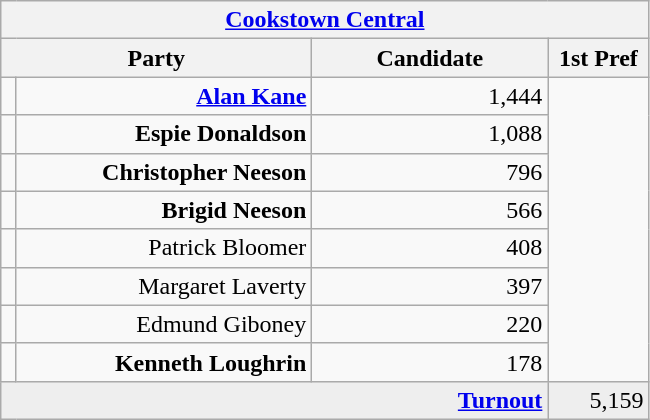<table class="wikitable">
<tr>
<th colspan="4" align="center"><a href='#'>Cookstown Central</a></th>
</tr>
<tr>
<th colspan="2" align="center" width=200>Party</th>
<th width=150>Candidate</th>
<th width=60>1st Pref</th>
</tr>
<tr>
<td></td>
<td align="right"><strong><a href='#'>Alan Kane</a></strong></td>
<td align="right">1,444</td>
</tr>
<tr>
<td></td>
<td align="right"><strong>Espie Donaldson</strong></td>
<td align="right">1,088</td>
</tr>
<tr>
<td></td>
<td align="right"><strong>Christopher Neeson</strong></td>
<td align="right">796</td>
</tr>
<tr>
<td></td>
<td align="right"><strong>Brigid Neeson</strong></td>
<td align="right">566</td>
</tr>
<tr>
<td></td>
<td align="right">Patrick Bloomer</td>
<td align="right">408</td>
</tr>
<tr>
<td></td>
<td align="right">Margaret Laverty</td>
<td align="right">397</td>
</tr>
<tr>
<td></td>
<td align="right">Edmund Giboney</td>
<td align="right">220</td>
</tr>
<tr>
<td></td>
<td align="right"><strong>Kenneth Loughrin</strong></td>
<td align="right">178</td>
</tr>
<tr bgcolor="EEEEEE">
<td colspan=3 align="right"><strong><a href='#'>Turnout</a></strong></td>
<td align="right">5,159</td>
</tr>
</table>
